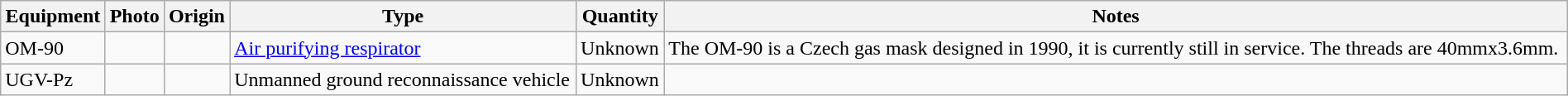<table class="wikitable" border="1" width="100%">
<tr>
<th>Equipment</th>
<th width="1%">Photo</th>
<th>Origin</th>
<th>Type</th>
<th>Quantity</th>
<th>Notes</th>
</tr>
<tr>
<td>OM-90</td>
<td></td>
<td></td>
<td><a href='#'>Air purifying respirator</a></td>
<td>Unknown</td>
<td>The OM-90 is a Czech gas mask designed in 1990, it is currently still in service. The threads are 40mmx3.6mm.</td>
</tr>
<tr>
<td>UGV-Pz</td>
<td></td>
<td></td>
<td>Unmanned ground reconnaissance vehicle</td>
<td>Unknown</td>
<td></td>
</tr>
</table>
